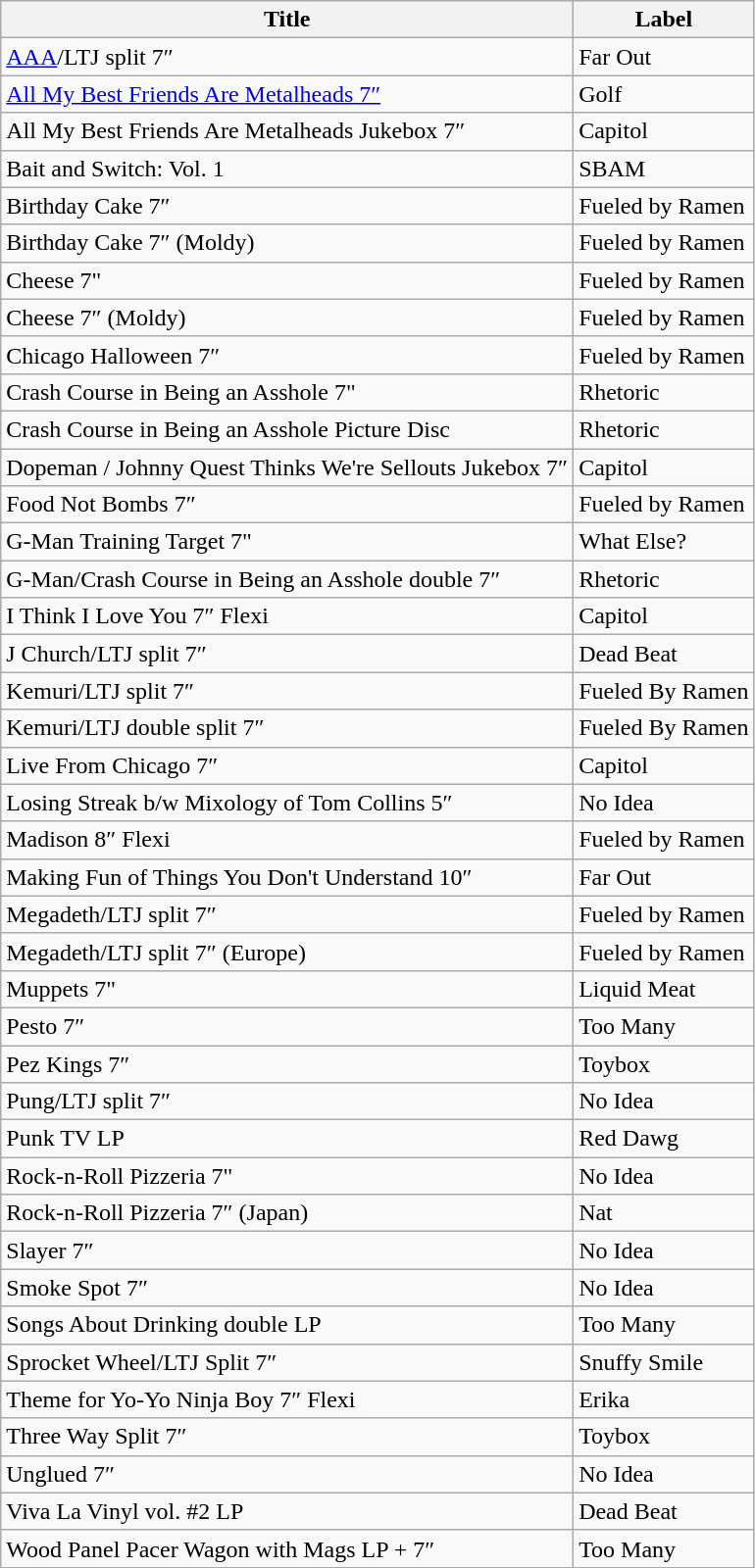<table class= "wikitable">
<tr>
<th>Title</th>
<th>Label</th>
</tr>
<tr>
<td><a href='#'>AAA</a>/LTJ split 7″</td>
<td>Far Out</td>
</tr>
<tr>
<td><a href='#'>All My Best Friends Are Metalheads 7″</a></td>
<td>Golf</td>
</tr>
<tr>
<td>All My Best Friends Are Metalheads Jukebox 7″</td>
<td>Capitol</td>
</tr>
<tr>
<td>Bait and Switch: Vol. 1</td>
<td>SBAM</td>
</tr>
<tr>
<td>Birthday Cake 7″</td>
<td>Fueled by Ramen</td>
</tr>
<tr>
<td>Birthday Cake 7″ (Moldy)</td>
<td>Fueled by Ramen</td>
</tr>
<tr>
<td>Cheese 7"</td>
<td>Fueled by Ramen</td>
</tr>
<tr>
<td>Cheese 7″ (Moldy)</td>
<td>Fueled by Ramen</td>
</tr>
<tr>
<td>Chicago Halloween 7″</td>
<td>Fueled by Ramen</td>
</tr>
<tr>
<td>Crash Course in Being an Asshole 7"</td>
<td>Rhetoric</td>
</tr>
<tr>
<td>Crash Course in Being an Asshole Picture Disc</td>
<td>Rhetoric</td>
</tr>
<tr>
<td>Dopeman / Johnny Quest Thinks We're Sellouts Jukebox 7″</td>
<td>Capitol</td>
</tr>
<tr>
<td>Food Not Bombs 7″</td>
<td>Fueled by Ramen</td>
</tr>
<tr>
<td>G-Man Training Target 7"</td>
<td>What Else?</td>
</tr>
<tr>
<td>G-Man/Crash Course in Being an Asshole double 7″</td>
<td>Rhetoric</td>
</tr>
<tr>
<td>I Think I Love You 7″ Flexi</td>
<td>Capitol</td>
</tr>
<tr>
<td>J Church/LTJ split 7″</td>
<td>Dead Beat</td>
</tr>
<tr>
<td>Kemuri/LTJ split 7″</td>
<td>Fueled By Ramen</td>
</tr>
<tr>
<td>Kemuri/LTJ double split 7″</td>
<td>Fueled By Ramen</td>
</tr>
<tr>
<td>Live From Chicago 7″</td>
<td>Capitol</td>
</tr>
<tr>
<td>Losing Streak b/w Mixology of Tom Collins 5″</td>
<td>No Idea</td>
</tr>
<tr>
<td>Madison 8″ Flexi</td>
<td>Fueled by Ramen</td>
</tr>
<tr>
<td>Making Fun of Things You Don't Understand 10″</td>
<td>Far Out</td>
</tr>
<tr>
<td>Megadeth/LTJ split 7″</td>
<td>Fueled by Ramen</td>
</tr>
<tr>
<td>Megadeth/LTJ split 7″ (Europe)</td>
<td>Fueled by Ramen</td>
</tr>
<tr>
<td>Muppets 7"</td>
<td>Liquid Meat</td>
</tr>
<tr>
<td>Pesto 7″</td>
<td>Too Many</td>
</tr>
<tr>
<td>Pez Kings 7″</td>
<td>Toybox</td>
</tr>
<tr>
<td>Pung/LTJ split 7″</td>
<td>No Idea</td>
</tr>
<tr>
<td>Punk TV LP</td>
<td>Red Dawg</td>
</tr>
<tr>
<td>Rock-n-Roll Pizzeria 7"</td>
<td>No Idea</td>
</tr>
<tr>
<td>Rock-n-Roll Pizzeria 7″ (Japan)</td>
<td>Nat</td>
</tr>
<tr>
<td>Slayer 7″</td>
<td>No Idea</td>
</tr>
<tr>
<td>Smoke Spot 7″</td>
<td>No Idea</td>
</tr>
<tr>
<td>Songs About Drinking double LP</td>
<td>Too Many</td>
</tr>
<tr>
<td>Sprocket Wheel/LTJ Split 7″</td>
<td>Snuffy Smile</td>
</tr>
<tr>
<td>Theme for Yo-Yo Ninja Boy 7″ Flexi</td>
<td>Erika</td>
</tr>
<tr>
<td>Three Way Split 7″</td>
<td>Toybox</td>
</tr>
<tr>
<td>Unglued 7″</td>
<td>No Idea</td>
</tr>
<tr>
<td>Viva La Vinyl vol. #2 LP</td>
<td>Dead Beat</td>
</tr>
<tr>
<td>Wood Panel Pacer Wagon with Mags LP + 7″</td>
<td>Too Many</td>
</tr>
</table>
